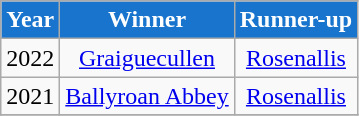<table class="wikitable" style="text-align:center;">
<tr>
<th style="background:#1874CD;color:white">Year</th>
<th style="background:#1874CD;color:white">Winner</th>
<th style="background:#1874CD;color:white">Runner-up</th>
</tr>
<tr>
<td>2022</td>
<td><a href='#'>Graiguecullen</a></td>
<td><a href='#'>Rosenallis</a></td>
</tr>
<tr>
<td>2021</td>
<td><a href='#'>Ballyroan Abbey</a></td>
<td><a href='#'>Rosenallis</a></td>
</tr>
<tr>
</tr>
</table>
